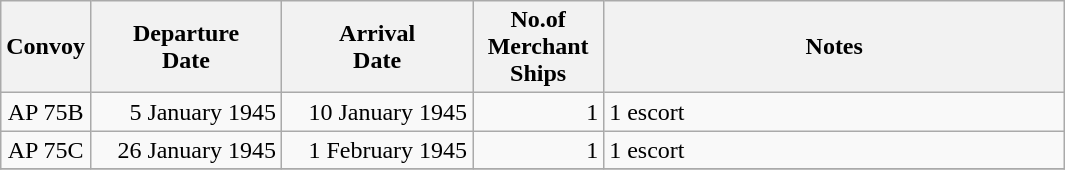<table class="wikitable sortable">
<tr>
<th scope="col" width="50px">Convoy</th>
<th scope="col" width="120px">Departure<br>Date</th>
<th scope="col" width="120px">Arrival<br>Date</th>
<th scope="col" width="80px">No.of Merchant Ships</th>
<th scope="col" width="300px">Notes</th>
</tr>
<tr>
<td align="center">AP 75B</td>
<td align="right">5 January 1945</td>
<td align="right">10 January 1945</td>
<td align="right">1</td>
<td align="left">1 escort</td>
</tr>
<tr>
<td align="center">AP 75C</td>
<td align="right">26 January 1945</td>
<td align="right">1 February 1945</td>
<td align="right">1</td>
<td align="left">1 escort</td>
</tr>
<tr>
</tr>
</table>
